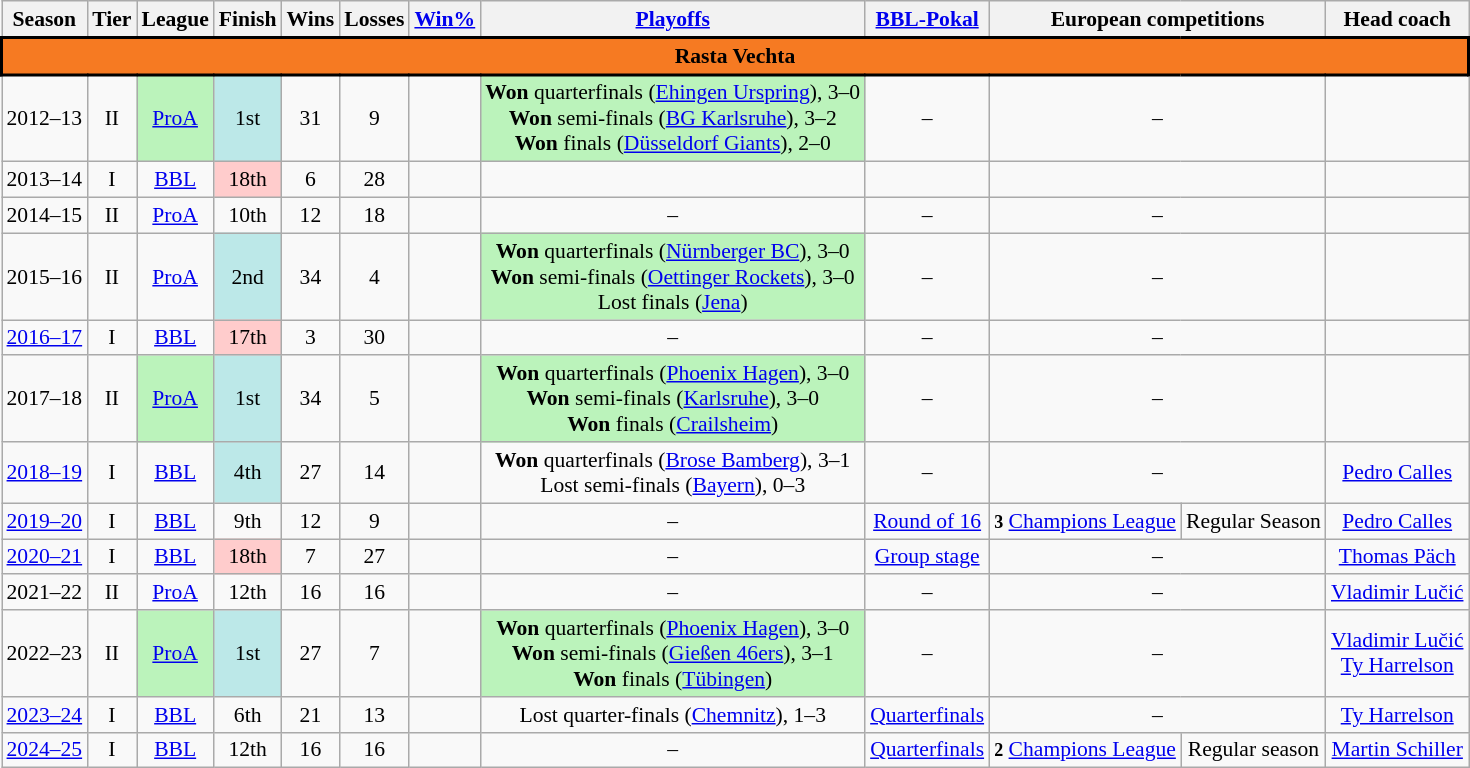<table class="wikitable sortable plainrowheaders" style="text-align:center; font-size:90%" summary="Season (sortable), Team, Conference, Conference finish (sortable), Division, Division finish (sortable), Wins (sortable), Losses (sortable), Win% (sortable), GB (sortable), Playoffs, Awards and Head coach">
<tr>
<th scope="col">Season</th>
<th scope="col">Tier</th>
<th scope="col">League</th>
<th scope="col">Finish</th>
<th scope="col">Wins</th>
<th scope="col">Losses</th>
<th scope="col"><a href='#'>Win%</a></th>
<th scope="col" class="unsortable"><a href='#'>Playoffs</a></th>
<th scope="col" class="unsortable"><a href='#'>BBL-Pokal</a></th>
<th scope="col" colspan=2>European competitions</th>
<th scope="col">Head coach</th>
</tr>
<tr class="sortbottom">
<td colspan="13" class="unsortable" align=center style="border:2px solid black; background-color:#F67A22"><span><strong>Rasta Vechta</strong></span></td>
</tr>
<tr>
<td>2012–13</td>
<td>II</td>
<td bgcolor="BBF3BB"><a href='#'>ProA</a></td>
<td bgcolor=#bce8e8>1st</td>
<td>31</td>
<td>9</td>
<td></td>
<td bgcolor="BBF3BB"><strong>Won</strong> quarterfinals (<a href='#'>Ehingen Urspring</a>), 3–0<br><strong>Won</strong> semi-finals (<a href='#'>BG Karlsruhe</a>), 3–2<br><strong>Won</strong> finals (<a href='#'>Düsseldorf Giants</a>), 2–0</td>
<td>–</td>
<td colspan=2>–</td>
<td></td>
</tr>
<tr>
<td>2013–14</td>
<td>I</td>
<td><a href='#'>BBL</a></td>
<td bgcolor=#fcc>18th</td>
<td>6</td>
<td>28</td>
<td></td>
<td></td>
<td></td>
<td colspan=2></td>
<td></td>
</tr>
<tr>
<td>2014–15</td>
<td>II</td>
<td><a href='#'>ProA</a></td>
<td>10th</td>
<td>12</td>
<td>18</td>
<td></td>
<td>–</td>
<td>–</td>
<td colspan=2>–</td>
<td></td>
</tr>
<tr>
<td>2015–16</td>
<td>II</td>
<td><a href='#'>ProA</a></td>
<td bgcolor=#bce8e8>2nd</td>
<td>34</td>
<td>4</td>
<td></td>
<td bgcolor="BBF3BB"><strong>Won</strong> quarterfinals (<a href='#'>Nürnberger BC</a>), 3–0<br><strong>Won</strong> semi-finals (<a href='#'>Oettinger Rockets</a>), 3–0<br>Lost finals (<a href='#'>Jena</a>)</td>
<td>–</td>
<td colspan=2>–</td>
<td></td>
</tr>
<tr>
<td><a href='#'>2016–17</a></td>
<td>I</td>
<td><a href='#'>BBL</a></td>
<td bgcolor=#fcc>17th</td>
<td>3</td>
<td>30</td>
<td></td>
<td>–</td>
<td>–</td>
<td colspan=2>–</td>
<td></td>
</tr>
<tr>
<td>2017–18</td>
<td>II</td>
<td bgcolor="BBF3BB"><a href='#'>ProA</a></td>
<td bgcolor="bce8e8">1st</td>
<td>34</td>
<td>5</td>
<td></td>
<td bgcolor="BBF3BB"><strong>Won</strong> quarterfinals (<a href='#'>Phoenix Hagen</a>), 3–0<br><strong>Won</strong> semi-finals (<a href='#'>Karlsruhe</a>), 3–0 <br> <strong>Won</strong> finals (<a href='#'>Crailsheim</a>)</td>
<td>–</td>
<td colspan=2>–</td>
<td></td>
</tr>
<tr>
<td><a href='#'>2018–19</a></td>
<td>I</td>
<td><a href='#'>BBL</a></td>
<td bgcolor=#bce8e8>4th</td>
<td>27</td>
<td>14</td>
<td></td>
<td><strong>Won</strong> quarterfinals (<a href='#'>Brose Bamberg</a>), 3–1<br>Lost semi-finals (<a href='#'>Bayern</a>), 0–3</td>
<td>–</td>
<td colspan=2>–</td>
<td> <a href='#'>Pedro Calles</a></td>
</tr>
<tr>
<td><a href='#'>2019–20</a></td>
<td>I</td>
<td><a href='#'>BBL</a></td>
<td>9th</td>
<td>12</td>
<td>9</td>
<td></td>
<td>–</td>
<td><a href='#'>Round of 16</a></td>
<td><small><strong>3</strong></small> <a href='#'>Champions League</a></td>
<td align=center>Regular Season</td>
<td> <a href='#'>Pedro Calles</a></td>
</tr>
<tr>
<td><a href='#'>2020–21</a></td>
<td>I</td>
<td><a href='#'>BBL</a></td>
<td bgcolor=#fcc>18th</td>
<td>7</td>
<td>27</td>
<td></td>
<td>–</td>
<td><a href='#'>Group stage</a></td>
<td colspan=2>–</td>
<td> <a href='#'>Thomas Päch</a></td>
</tr>
<tr>
<td>2021–22</td>
<td>II</td>
<td><a href='#'>ProA</a></td>
<td>12th</td>
<td>16</td>
<td>16</td>
<td></td>
<td>–</td>
<td>–</td>
<td colspan=2>–</td>
<td> <a href='#'>Vladimir Lučić</a></td>
</tr>
<tr>
<td>2022–23</td>
<td>II</td>
<td bgcolor="BBF3BB"><a href='#'>ProA</a></td>
<td bgcolor="bce8e8">1st</td>
<td>27</td>
<td>7</td>
<td></td>
<td bgcolor="BBF3BB"><strong>Won</strong> quarterfinals (<a href='#'>Phoenix Hagen</a>), 3–0<br><strong>Won</strong> semi-finals (<a href='#'>Gießen 46ers</a>), 3–1 <br> <strong>Won</strong> finals (<a href='#'>Tübingen</a>)</td>
<td>–</td>
<td colspan=2>–</td>
<td> <a href='#'>Vladimir Lučić</a><br> <a href='#'>Ty Harrelson</a></td>
</tr>
<tr>
<td><a href='#'>2023–24</a></td>
<td>I</td>
<td><a href='#'>BBL</a></td>
<td>6th</td>
<td>21</td>
<td>13</td>
<td></td>
<td>Lost quarter-finals (<a href='#'>Chemnitz</a>), 1–3</td>
<td><a href='#'>Quarterfinals</a></td>
<td colspan=2>–</td>
<td> <a href='#'>Ty Harrelson</a></td>
</tr>
<tr>
<td><a href='#'>2024–25</a></td>
<td>I</td>
<td><a href='#'>BBL</a></td>
<td>12th</td>
<td>16</td>
<td>16</td>
<td></td>
<td>–</td>
<td><a href='#'>Quarterfinals</a></td>
<td><small><strong>2</strong></small> <a href='#'>Champions League</a></td>
<td>Regular season</td>
<td> <a href='#'>Martin Schiller</a></td>
</tr>
</table>
